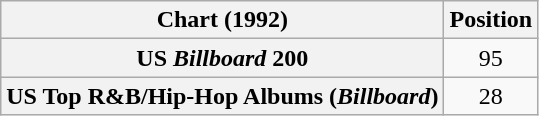<table class="wikitable sortable plainrowheaders" style="text-align:center">
<tr>
<th scope="col">Chart (1992)</th>
<th scope="col">Position</th>
</tr>
<tr>
<th scope="row">US <em>Billboard</em> 200</th>
<td>95</td>
</tr>
<tr>
<th scope="row">US Top R&B/Hip-Hop Albums (<em>Billboard</em>)</th>
<td>28</td>
</tr>
</table>
